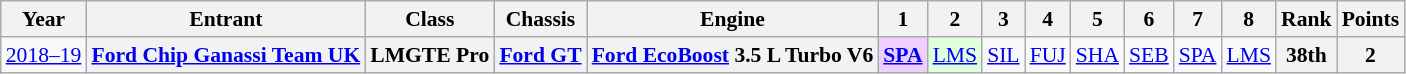<table class="wikitable" style="text-align:center; font-size:90%">
<tr>
<th>Year</th>
<th>Entrant</th>
<th>Class</th>
<th>Chassis</th>
<th>Engine</th>
<th>1</th>
<th>2</th>
<th>3</th>
<th>4</th>
<th>5</th>
<th>6</th>
<th>7</th>
<th>8</th>
<th>Rank</th>
<th>Points</th>
</tr>
<tr>
<td><a href='#'>2018–19</a></td>
<th><a href='#'>Ford Chip Ganassi Team UK</a></th>
<th>LMGTE Pro</th>
<th><a href='#'>Ford GT</a></th>
<th><a href='#'>Ford EcoBoost</a> 3.5 L Turbo V6</th>
<td style="background:#EFCFFF;"><strong><a href='#'>SPA</a></strong><br></td>
<td style="background:#DFFFDF;"><a href='#'>LMS</a><br></td>
<td><a href='#'>SIL</a></td>
<td><a href='#'>FUJ</a></td>
<td><a href='#'>SHA</a></td>
<td><a href='#'>SEB</a></td>
<td><a href='#'>SPA</a></td>
<td><a href='#'>LMS</a></td>
<th>38th</th>
<th>2</th>
</tr>
</table>
